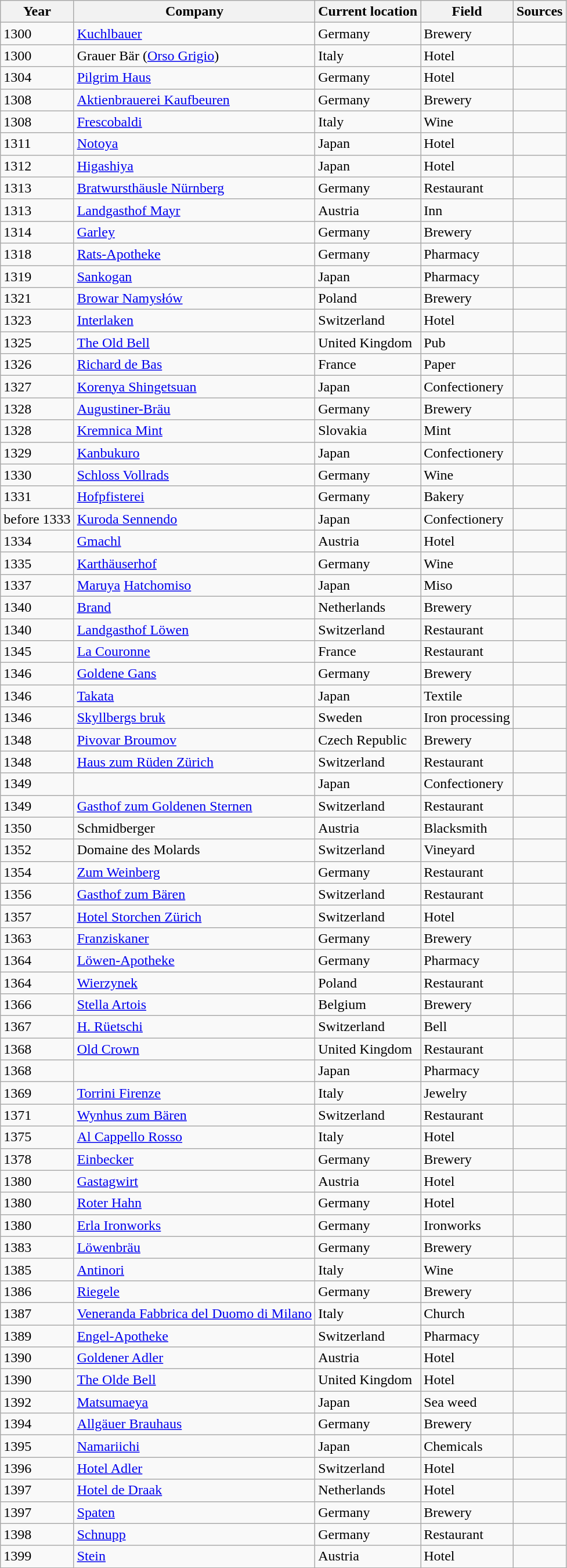<table class="wikitable sortable">
<tr>
<th>Year</th>
<th>Company</th>
<th>Current location</th>
<th>Field</th>
<th>Sources</th>
</tr>
<tr>
<td>1300</td>
<td><a href='#'>Kuchlbauer</a></td>
<td>Germany</td>
<td>Brewery</td>
<td></td>
</tr>
<tr>
<td>1300</td>
<td>Grauer Bär (<a href='#'>Orso Grigio</a>)</td>
<td>Italy</td>
<td>Hotel</td>
<td></td>
</tr>
<tr>
<td>1304</td>
<td><a href='#'>Pilgrim Haus</a></td>
<td>Germany</td>
<td>Hotel</td>
<td></td>
</tr>
<tr>
<td>1308</td>
<td><a href='#'>Aktienbrauerei Kaufbeuren</a></td>
<td>Germany</td>
<td>Brewery</td>
<td></td>
</tr>
<tr>
<td>1308</td>
<td><a href='#'>Frescobaldi</a></td>
<td>Italy</td>
<td>Wine</td>
<td></td>
</tr>
<tr>
<td>1311</td>
<td><a href='#'>Notoya</a></td>
<td>Japan</td>
<td>Hotel</td>
<td></td>
</tr>
<tr>
<td>1312</td>
<td><a href='#'>Higashiya</a></td>
<td>Japan</td>
<td>Hotel</td>
<td></td>
</tr>
<tr>
<td>1313</td>
<td><a href='#'>Bratwursthäusle Nürnberg</a></td>
<td>Germany</td>
<td>Restaurant</td>
<td></td>
</tr>
<tr>
<td>1313</td>
<td><a href='#'>Landgasthof Mayr</a></td>
<td>Austria</td>
<td>Inn</td>
<td></td>
</tr>
<tr>
<td>1314</td>
<td><a href='#'>Garley</a></td>
<td>Germany</td>
<td>Brewery</td>
<td></td>
</tr>
<tr>
<td>1318</td>
<td><a href='#'>Rats-Apotheke</a></td>
<td>Germany</td>
<td>Pharmacy</td>
<td></td>
</tr>
<tr>
<td>1319</td>
<td><a href='#'>Sankogan</a></td>
<td>Japan</td>
<td>Pharmacy</td>
<td></td>
</tr>
<tr>
<td>1321</td>
<td><a href='#'>Browar Namysłów</a></td>
<td>Poland</td>
<td>Brewery</td>
<td></td>
</tr>
<tr>
<td>1323</td>
<td><a href='#'>Interlaken</a></td>
<td>Switzerland</td>
<td>Hotel</td>
<td></td>
</tr>
<tr>
<td>1325</td>
<td><a href='#'>The Old Bell</a></td>
<td>United Kingdom</td>
<td>Pub</td>
<td></td>
</tr>
<tr>
<td>1326</td>
<td><a href='#'>Richard de Bas</a></td>
<td>France</td>
<td>Paper</td>
<td></td>
</tr>
<tr>
<td>1327</td>
<td><a href='#'>Korenya Shingetsuan</a></td>
<td>Japan</td>
<td>Confectionery</td>
<td></td>
</tr>
<tr>
<td>1328</td>
<td><a href='#'>Augustiner-Bräu</a></td>
<td>Germany</td>
<td>Brewery</td>
<td></td>
</tr>
<tr>
<td>1328</td>
<td><a href='#'>Kremnica Mint</a></td>
<td>Slovakia</td>
<td>Mint</td>
<td></td>
</tr>
<tr>
<td>1329</td>
<td><a href='#'>Kanbukuro</a></td>
<td>Japan</td>
<td>Confectionery</td>
<td></td>
</tr>
<tr>
<td>1330</td>
<td><a href='#'>Schloss Vollrads</a></td>
<td>Germany</td>
<td>Wine</td>
<td></td>
</tr>
<tr>
<td>1331</td>
<td><a href='#'>Hofpfisterei</a></td>
<td>Germany</td>
<td>Bakery</td>
<td></td>
</tr>
<tr>
<td>before 1333</td>
<td><a href='#'>Kuroda Sennendo</a></td>
<td>Japan</td>
<td>Confectionery</td>
<td></td>
</tr>
<tr>
<td>1334</td>
<td><a href='#'>Gmachl</a></td>
<td>Austria</td>
<td>Hotel</td>
<td></td>
</tr>
<tr>
<td>1335</td>
<td><a href='#'>Karthäuserhof</a></td>
<td>Germany</td>
<td>Wine</td>
<td></td>
</tr>
<tr>
<td>1337</td>
<td><a href='#'>Maruya</a> <a href='#'>Hatchomiso</a></td>
<td>Japan</td>
<td>Miso</td>
<td></td>
</tr>
<tr>
<td>1340</td>
<td><a href='#'>Brand</a></td>
<td>Netherlands</td>
<td>Brewery</td>
<td></td>
</tr>
<tr>
<td>1340</td>
<td><a href='#'>Landgasthof Löwen</a></td>
<td>Switzerland</td>
<td>Restaurant</td>
<td></td>
</tr>
<tr>
<td>1345</td>
<td><a href='#'>La Couronne</a></td>
<td>France</td>
<td>Restaurant</td>
<td></td>
</tr>
<tr>
<td>1346</td>
<td><a href='#'>Goldene Gans</a></td>
<td>Germany</td>
<td>Brewery</td>
<td></td>
</tr>
<tr>
<td>1346</td>
<td><a href='#'>Takata</a></td>
<td>Japan</td>
<td>Textile</td>
<td></td>
</tr>
<tr>
<td>1346</td>
<td><a href='#'>Skyllbergs bruk</a></td>
<td>Sweden</td>
<td>Iron processing</td>
<td></td>
</tr>
<tr>
<td>1348</td>
<td><a href='#'>Pivovar Broumov</a></td>
<td>Czech Republic</td>
<td>Brewery</td>
<td></td>
</tr>
<tr>
<td>1348</td>
<td><a href='#'>Haus zum Rüden Zürich</a></td>
<td>Switzerland</td>
<td>Restaurant</td>
<td></td>
</tr>
<tr>
<td>1349</td>
<td></td>
<td>Japan</td>
<td>Confectionery</td>
<td></td>
</tr>
<tr>
<td>1349</td>
<td><a href='#'>Gasthof zum Goldenen Sternen</a></td>
<td>Switzerland</td>
<td>Restaurant</td>
<td></td>
</tr>
<tr>
<td>1350</td>
<td>Schmidberger</td>
<td>Austria</td>
<td>Blacksmith</td>
<td></td>
</tr>
<tr>
<td>1352</td>
<td>Domaine des Molards</td>
<td>Switzerland</td>
<td>Vineyard</td>
<td></td>
</tr>
<tr>
<td>1354</td>
<td><a href='#'>Zum Weinberg</a></td>
<td>Germany</td>
<td>Restaurant</td>
<td></td>
</tr>
<tr>
<td>1356</td>
<td><a href='#'>Gasthof zum Bären</a></td>
<td>Switzerland</td>
<td>Restaurant</td>
<td></td>
</tr>
<tr>
<td>1357</td>
<td><a href='#'>Hotel Storchen Zürich</a></td>
<td>Switzerland</td>
<td>Hotel</td>
<td></td>
</tr>
<tr>
<td>1363</td>
<td><a href='#'>Franziskaner</a></td>
<td>Germany</td>
<td>Brewery</td>
<td></td>
</tr>
<tr>
<td>1364</td>
<td><a href='#'>Löwen-Apotheke</a></td>
<td>Germany</td>
<td>Pharmacy</td>
<td></td>
</tr>
<tr>
<td>1364</td>
<td><a href='#'>Wierzynek</a></td>
<td>Poland</td>
<td>Restaurant</td>
<td></td>
</tr>
<tr>
<td>1366</td>
<td><a href='#'>Stella Artois</a></td>
<td>Belgium</td>
<td>Brewery</td>
<td></td>
</tr>
<tr>
<td>1367</td>
<td><a href='#'>H. Rüetschi</a></td>
<td>Switzerland</td>
<td>Bell</td>
<td></td>
</tr>
<tr>
<td>1368</td>
<td><a href='#'>Old Crown</a></td>
<td>United Kingdom</td>
<td>Restaurant</td>
<td></td>
</tr>
<tr>
<td>1368</td>
<td></td>
<td>Japan</td>
<td>Pharmacy</td>
<td></td>
</tr>
<tr>
<td>1369</td>
<td><a href='#'>Torrini Firenze</a></td>
<td>Italy</td>
<td>Jewelry</td>
<td></td>
</tr>
<tr>
<td>1371</td>
<td><a href='#'>Wynhus zum Bären</a></td>
<td>Switzerland</td>
<td>Restaurant</td>
<td></td>
</tr>
<tr>
<td>1375</td>
<td><a href='#'>Al Cappello Rosso</a></td>
<td>Italy</td>
<td>Hotel</td>
<td></td>
</tr>
<tr>
<td>1378</td>
<td><a href='#'>Einbecker</a></td>
<td>Germany</td>
<td>Brewery</td>
<td></td>
</tr>
<tr>
<td>1380</td>
<td><a href='#'>Gastagwirt</a></td>
<td>Austria</td>
<td>Hotel</td>
<td></td>
</tr>
<tr>
<td>1380</td>
<td><a href='#'>Roter Hahn</a></td>
<td>Germany</td>
<td>Hotel</td>
<td></td>
</tr>
<tr>
<td>1380</td>
<td><a href='#'>Erla Ironworks</a></td>
<td>Germany</td>
<td>Ironworks</td>
<td></td>
</tr>
<tr>
<td>1383</td>
<td><a href='#'>Löwenbräu</a></td>
<td>Germany</td>
<td>Brewery</td>
<td></td>
</tr>
<tr>
<td>1385</td>
<td><a href='#'>Antinori</a></td>
<td>Italy</td>
<td>Wine</td>
<td></td>
</tr>
<tr>
<td>1386</td>
<td><a href='#'>Riegele</a></td>
<td>Germany</td>
<td>Brewery</td>
<td></td>
</tr>
<tr>
<td>1387</td>
<td><a href='#'>Veneranda Fabbrica del Duomo di Milano</a></td>
<td>Italy</td>
<td>Church</td>
<td></td>
</tr>
<tr>
<td>1389</td>
<td><a href='#'>Engel-Apotheke</a></td>
<td>Switzerland</td>
<td>Pharmacy</td>
<td></td>
</tr>
<tr>
<td>1390</td>
<td><a href='#'>Goldener Adler</a></td>
<td>Austria</td>
<td>Hotel</td>
<td></td>
</tr>
<tr>
<td>1390</td>
<td><a href='#'>The Olde Bell</a></td>
<td>United Kingdom</td>
<td>Hotel</td>
<td></td>
</tr>
<tr>
<td>1392</td>
<td><a href='#'>Matsumaeya</a></td>
<td>Japan</td>
<td>Sea weed</td>
<td></td>
</tr>
<tr>
<td>1394</td>
<td><a href='#'>Allgäuer Brauhaus</a></td>
<td>Germany</td>
<td>Brewery</td>
<td></td>
</tr>
<tr>
<td>1395</td>
<td><a href='#'>Namariichi</a></td>
<td>Japan</td>
<td>Chemicals</td>
<td></td>
</tr>
<tr>
<td>1396</td>
<td><a href='#'>Hotel Adler</a></td>
<td>Switzerland</td>
<td>Hotel</td>
<td></td>
</tr>
<tr>
<td>1397</td>
<td><a href='#'>Hotel de Draak</a></td>
<td>Netherlands</td>
<td>Hotel</td>
<td></td>
</tr>
<tr>
<td>1397</td>
<td><a href='#'>Spaten</a></td>
<td>Germany</td>
<td>Brewery</td>
<td></td>
</tr>
<tr>
<td>1398</td>
<td><a href='#'>Schnupp</a></td>
<td>Germany</td>
<td>Restaurant</td>
<td></td>
</tr>
<tr>
<td>1399</td>
<td><a href='#'>Stein</a></td>
<td>Austria</td>
<td>Hotel</td>
<td></td>
</tr>
</table>
